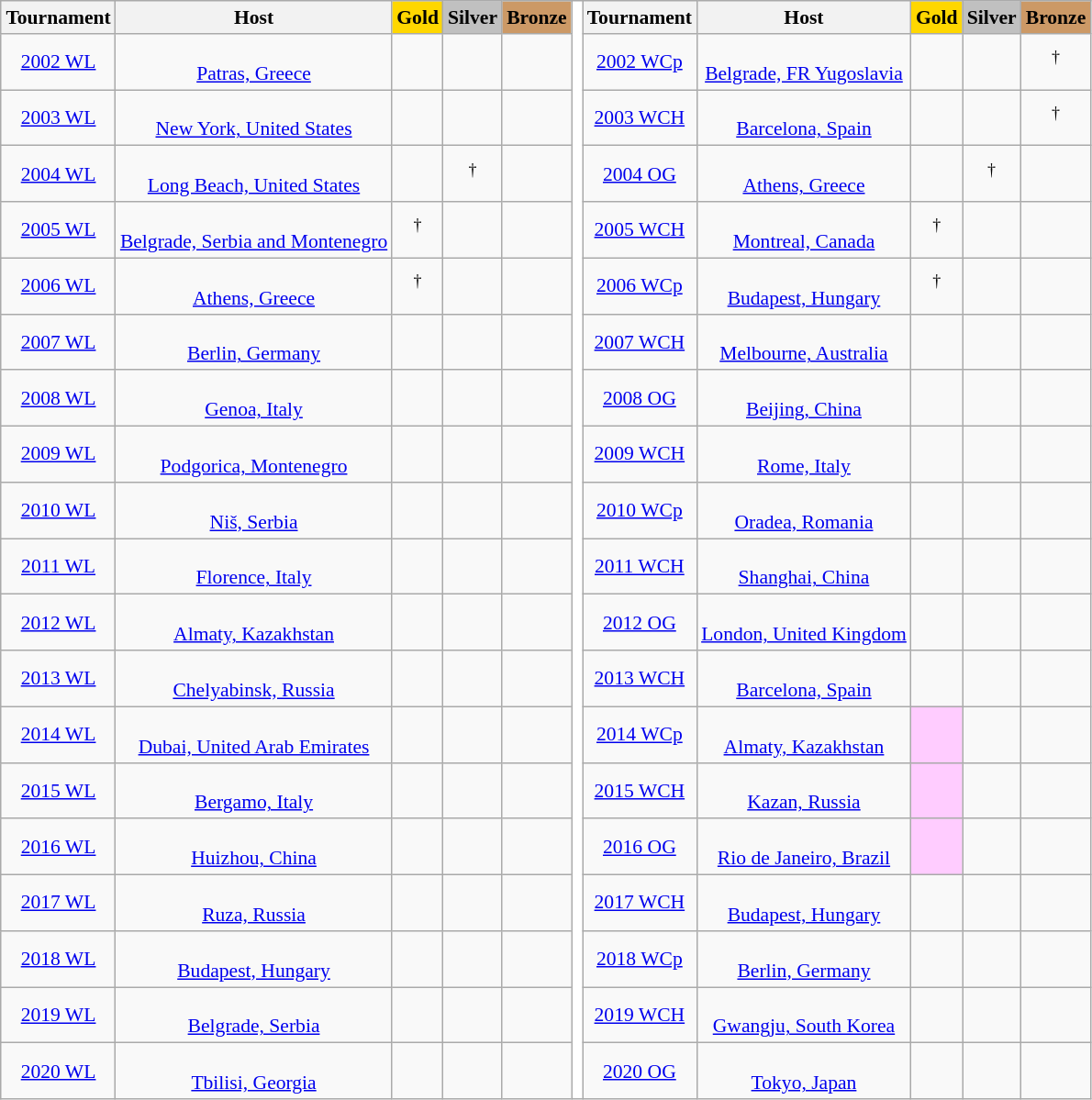<table class="wikitable" style="text-align: center; font-size: 90%; margin-left: 1em;">
<tr>
<th>Tournament</th>
<th>Host</th>
<th style="background-color: gold;">Gold</th>
<th style="background-color: silver;">Silver</th>
<th style="background-color: #cc9966;">Bronze</th>
<th rowspan="20" style="width: 1%; background-color: #ffffff;"></th>
<th>Tournament</th>
<th>Host</th>
<th style="background-color: gold;">Gold</th>
<th style="background-color: silver;">Silver</th>
<th style="background-color: #cc9966;">Bronze</th>
</tr>
<tr>
<td><a href='#'>2002 WL</a></td>
<td><br><a href='#'>Patras, Greece</a></td>
<td><strong></strong></td>
<td></td>
<td></td>
<td><a href='#'>2002 WCp</a></td>
<td><br><a href='#'>Belgrade, FR Yugoslavia</a></td>
<td><strong></strong></td>
<td></td>
<td><em></em><sup>†</sup></td>
</tr>
<tr>
<td><a href='#'>2003 WL</a></td>
<td><br><a href='#'>New York, United States</a></td>
<td><strong></strong></td>
<td></td>
<td></td>
<td><a href='#'>2003 WCH</a></td>
<td><br><a href='#'>Barcelona, Spain</a></td>
<td><strong></strong></td>
<td></td>
<td><em></em><sup>†</sup></td>
</tr>
<tr>
<td><a href='#'>2004 WL</a></td>
<td><br><a href='#'>Long Beach, United States</a></td>
<td><strong></strong></td>
<td><em></em><sup>†</sup></td>
<td></td>
<td><a href='#'>2004 OG</a></td>
<td><br><a href='#'>Athens, Greece</a></td>
<td><strong></strong></td>
<td><em></em><sup>†</sup></td>
<td></td>
</tr>
<tr>
<td><a href='#'>2005 WL</a></td>
<td><br><a href='#'>Belgrade, Serbia and Montenegro</a></td>
<td><strong><em></em></strong><sup>†</sup></td>
<td></td>
<td></td>
<td><a href='#'>2005 WCH</a></td>
<td><br><a href='#'>Montreal, Canada</a></td>
<td><strong><em></em></strong><sup>†</sup></td>
<td></td>
<td></td>
</tr>
<tr>
<td><a href='#'>2006 WL</a></td>
<td><br><a href='#'>Athens, Greece</a></td>
<td><strong><em></em></strong><sup>†</sup></td>
<td></td>
<td></td>
<td><a href='#'>2006 WCp</a></td>
<td><br><a href='#'>Budapest, Hungary</a></td>
<td><strong><em></em></strong><sup>†</sup></td>
<td></td>
<td></td>
</tr>
<tr>
<td><a href='#'>2007 WL</a></td>
<td><br><a href='#'>Berlin, Germany</a></td>
<td><strong></strong></td>
<td></td>
<td></td>
<td><a href='#'>2007 WCH</a></td>
<td><br><a href='#'>Melbourne, Australia</a></td>
<td><strong></strong></td>
<td></td>
<td></td>
</tr>
<tr>
<td><a href='#'>2008 WL</a></td>
<td><br><a href='#'>Genoa, Italy</a></td>
<td><strong></strong></td>
<td></td>
<td></td>
<td><a href='#'>2008 OG</a></td>
<td><br><a href='#'>Beijing, China</a></td>
<td><strong></strong></td>
<td></td>
<td></td>
</tr>
<tr>
<td><a href='#'>2009 WL</a></td>
<td><br><a href='#'>Podgorica, Montenegro</a></td>
<td><strong></strong></td>
<td></td>
<td></td>
<td><a href='#'>2009 WCH</a></td>
<td><br><a href='#'>Rome, Italy</a></td>
<td><strong></strong></td>
<td></td>
<td></td>
</tr>
<tr>
<td><a href='#'>2010 WL</a></td>
<td><br><a href='#'>Niš, Serbia</a></td>
<td><strong></strong></td>
<td></td>
<td></td>
<td><a href='#'>2010 WCp</a></td>
<td><br><a href='#'>Oradea, Romania</a></td>
<td><strong></strong></td>
<td></td>
<td></td>
</tr>
<tr>
<td><a href='#'>2011 WL</a></td>
<td><br><a href='#'>Florence, Italy</a></td>
<td><strong></strong></td>
<td></td>
<td></td>
<td><a href='#'>2011 WCH</a></td>
<td><br><a href='#'>Shanghai, China</a></td>
<td><strong></strong></td>
<td></td>
<td></td>
</tr>
<tr>
<td><a href='#'>2012 WL</a></td>
<td><br><a href='#'>Almaty, Kazakhstan</a></td>
<td><strong></strong></td>
<td></td>
<td></td>
<td><a href='#'>2012 OG</a></td>
<td><br><a href='#'>London, United Kingdom</a></td>
<td><strong></strong></td>
<td></td>
<td></td>
</tr>
<tr>
<td><a href='#'>2013 WL</a></td>
<td><br><a href='#'>Chelyabinsk, Russia</a></td>
<td><strong></strong></td>
<td></td>
<td></td>
<td><a href='#'>2013 WCH</a></td>
<td><br><a href='#'>Barcelona, Spain</a></td>
<td><strong></strong></td>
<td></td>
<td></td>
</tr>
<tr>
<td><a href='#'>2014 WL</a></td>
<td><br><a href='#'>Dubai, United Arab Emirates</a></td>
<td></td>
<td></td>
<td></td>
<td><a href='#'>2014 WCp</a></td>
<td><br><a href='#'>Almaty, Kazakhstan</a></td>
<td style="background-color: #ffccff;"></td>
<td></td>
<td></td>
</tr>
<tr>
<td><a href='#'>2015 WL</a></td>
<td><br><a href='#'>Bergamo, Italy</a></td>
<td></td>
<td></td>
<td></td>
<td><a href='#'>2015 WCH</a></td>
<td><br><a href='#'>Kazan, Russia</a></td>
<td style="background-color: #ffccff;"></td>
<td></td>
<td></td>
</tr>
<tr>
<td><a href='#'>2016 WL</a></td>
<td><br><a href='#'>Huizhou, China</a></td>
<td></td>
<td></td>
<td></td>
<td><a href='#'>2016 OG</a></td>
<td><br><a href='#'>Rio de Janeiro, Brazil</a></td>
<td style="background-color: #ffccff;"></td>
<td></td>
<td></td>
</tr>
<tr>
<td><a href='#'>2017 WL</a></td>
<td><br><a href='#'>Ruza, Russia</a></td>
<td></td>
<td></td>
<td></td>
<td><a href='#'>2017 WCH</a></td>
<td><br><a href='#'>Budapest, Hungary</a></td>
<td><strong></strong></td>
<td></td>
<td></td>
</tr>
<tr>
<td><a href='#'>2018 WL</a></td>
<td><br><a href='#'>Budapest, Hungary</a></td>
<td><strong></strong></td>
<td></td>
<td></td>
<td><a href='#'>2018 WCp</a></td>
<td><br><a href='#'>Berlin, Germany</a></td>
<td><strong></strong></td>
<td></td>
<td></td>
</tr>
<tr>
<td><a href='#'>2019 WL</a></td>
<td><br><a href='#'>Belgrade, Serbia</a></td>
<td><strong></strong></td>
<td></td>
<td></td>
<td><a href='#'>2019 WCH</a></td>
<td><br><a href='#'>Gwangju, South Korea</a></td>
<td><strong></strong></td>
<td></td>
<td></td>
</tr>
<tr>
<td><a href='#'>2020 WL</a></td>
<td><br><a href='#'>Tbilisi, Georgia</a></td>
<td><strong></strong></td>
<td></td>
<td></td>
<td><a href='#'>2020 OG</a></td>
<td><br><a href='#'>Tokyo, Japan</a></td>
<td><strong></strong></td>
<td></td>
<td></td>
</tr>
</table>
